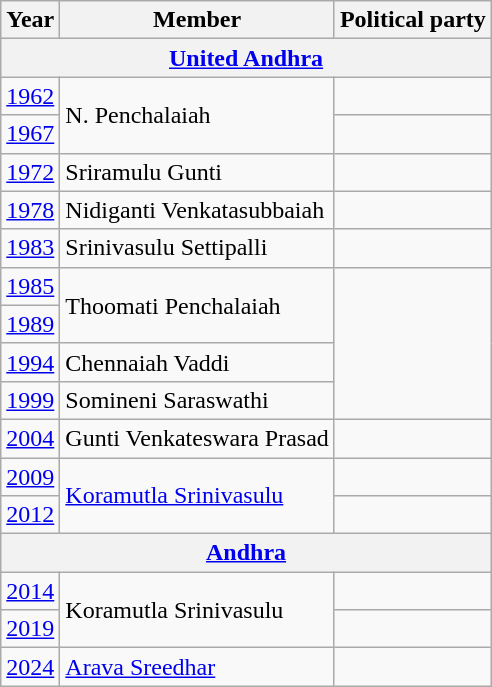<table class="wikitable sortable">
<tr>
<th>Year</th>
<th>Member</th>
<th colspan="2">Political party</th>
</tr>
<tr>
<th colspan=4><a href='#'>United Andhra</a></th>
</tr>
<tr>
<td><a href='#'>1962</a></td>
<td rowspan=2>N. Penchalaiah</td>
<td></td>
</tr>
<tr>
<td><a href='#'>1967</a></td>
</tr>
<tr>
<td><a href='#'>1972</a></td>
<td>Sriramulu Gunti</td>
<td></td>
</tr>
<tr>
<td><a href='#'>1978</a></td>
<td>Nidiganti Venkatasubbaiah</td>
<td></td>
</tr>
<tr>
<td><a href='#'>1983</a></td>
<td>Srinivasulu Settipalli</td>
<td></td>
</tr>
<tr>
<td><a href='#'>1985</a></td>
<td rowspan=2>Thoomati Penchalaiah</td>
</tr>
<tr>
<td><a href='#'>1989</a></td>
</tr>
<tr>
<td><a href='#'>1994</a></td>
<td>Chennaiah Vaddi</td>
</tr>
<tr>
<td><a href='#'>1999</a></td>
<td>Somineni Saraswathi</td>
</tr>
<tr>
<td><a href='#'>2004</a></td>
<td>Gunti Venkateswara Prasad</td>
<td></td>
</tr>
<tr>
<td><a href='#'>2009</a></td>
<td rowspan=2><a href='#'>Koramutla Srinivasulu</a></td>
</tr>
<tr>
<td><a href='#'>2012</a></td>
<td></td>
</tr>
<tr>
<th colspan=4><a href='#'>Andhra</a></th>
</tr>
<tr>
<td><a href='#'>2014</a></td>
<td rowspan=2>Koramutla Srinivasulu</td>
<td></td>
</tr>
<tr>
<td><a href='#'>2019</a></td>
</tr>
<tr>
<td><a href='#'>2024</a></td>
<td><a href='#'>Arava Sreedhar</a></td>
<td></td>
</tr>
</table>
